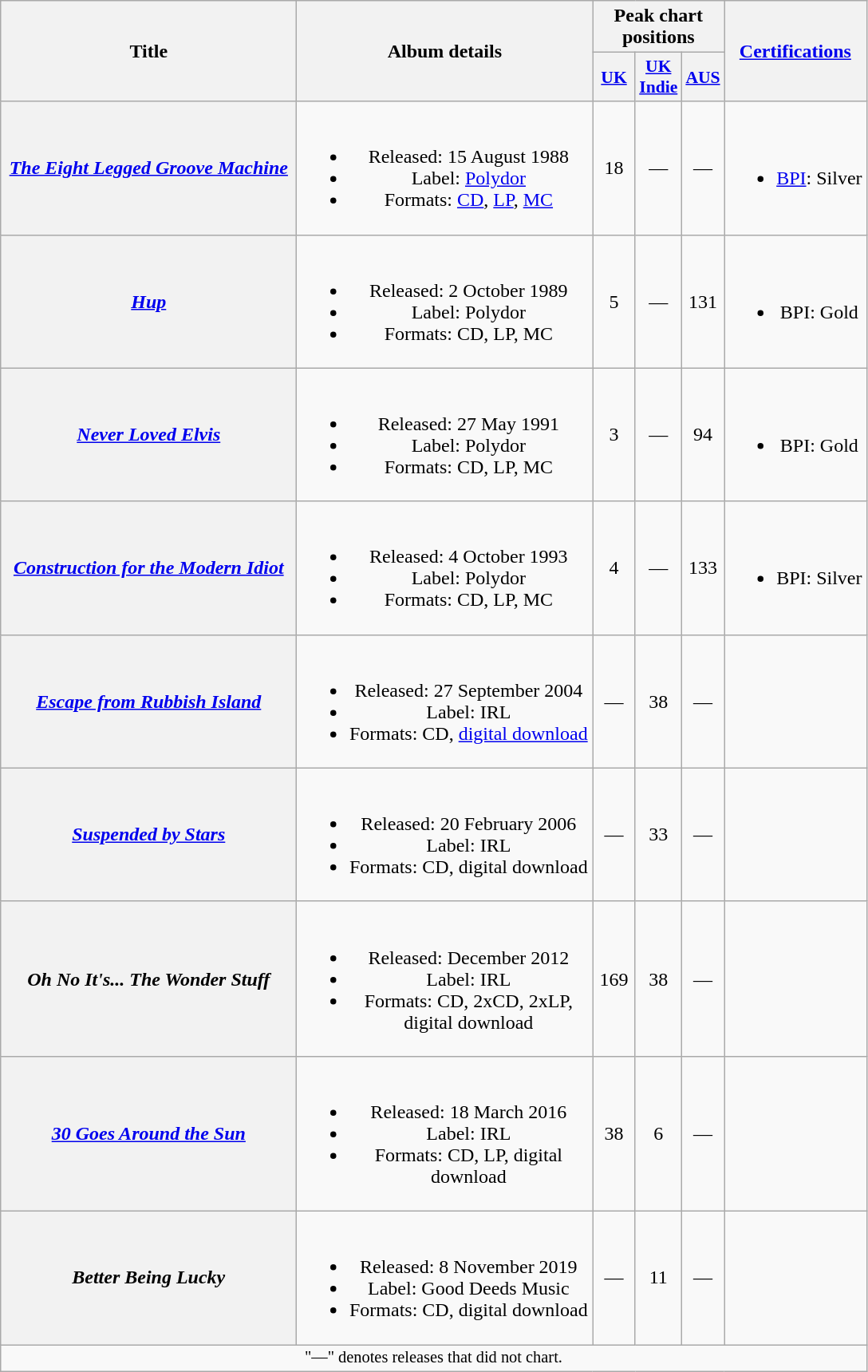<table class="wikitable plainrowheaders" style="text-align:center;">
<tr>
<th rowspan="2" scope="col" style="width:15em;">Title</th>
<th rowspan="2" scope="col" style="width:15em;">Album details</th>
<th colspan="3">Peak chart positions</th>
<th rowspan="2"><a href='#'>Certifications</a></th>
</tr>
<tr>
<th scope="col" style="width:2em;font-size:90%;"><a href='#'>UK</a><br></th>
<th scope="col" style="width:2em;font-size:90%;"><a href='#'>UK Indie</a><br></th>
<th scope="col" style="width:2em;font-size:90%;"><a href='#'>AUS</a><br></th>
</tr>
<tr>
<th scope="row"><em><a href='#'>The Eight Legged Groove Machine</a></em></th>
<td><br><ul><li>Released: 15 August 1988</li><li>Label: <a href='#'>Polydor</a></li><li>Formats: <a href='#'>CD</a>, <a href='#'>LP</a>, <a href='#'>MC</a></li></ul></td>
<td>18</td>
<td>—</td>
<td>—</td>
<td><br><ul><li><a href='#'>BPI</a>: Silver</li></ul></td>
</tr>
<tr>
<th scope="row"><em><a href='#'>Hup</a></em></th>
<td><br><ul><li>Released: 2 October 1989</li><li>Label: Polydor</li><li>Formats: CD, LP, MC</li></ul></td>
<td>5</td>
<td>—</td>
<td>131</td>
<td><br><ul><li>BPI: Gold</li></ul></td>
</tr>
<tr>
<th scope="row"><em><a href='#'>Never Loved Elvis</a></em></th>
<td><br><ul><li>Released: 27 May 1991</li><li>Label: Polydor</li><li>Formats: CD, LP, MC</li></ul></td>
<td>3</td>
<td>—</td>
<td>94</td>
<td><br><ul><li>BPI: Gold</li></ul></td>
</tr>
<tr>
<th scope="row"><em><a href='#'>Construction for the Modern Idiot</a></em></th>
<td><br><ul><li>Released: 4 October 1993</li><li>Label: Polydor</li><li>Formats: CD, LP, MC</li></ul></td>
<td>4</td>
<td>—</td>
<td>133</td>
<td><br><ul><li>BPI: Silver</li></ul></td>
</tr>
<tr>
<th scope="row"><em><a href='#'>Escape from Rubbish Island</a></em></th>
<td><br><ul><li>Released: 27 September 2004</li><li>Label: IRL</li><li>Formats: CD, <a href='#'>digital download</a></li></ul></td>
<td>—</td>
<td>38</td>
<td>—</td>
<td></td>
</tr>
<tr>
<th scope="row"><em><a href='#'>Suspended by Stars</a></em></th>
<td><br><ul><li>Released: 20 February 2006</li><li>Label: IRL</li><li>Formats: CD, digital download</li></ul></td>
<td>—</td>
<td>33</td>
<td>—</td>
<td></td>
</tr>
<tr>
<th scope="row"><em>Oh No It's... The Wonder Stuff</em></th>
<td><br><ul><li>Released: December 2012</li><li>Label: IRL</li><li>Formats: CD, 2xCD, 2xLP, digital download</li></ul></td>
<td>169</td>
<td>38</td>
<td>—</td>
<td></td>
</tr>
<tr>
<th scope="row"><em><a href='#'>30 Goes Around the Sun</a></em></th>
<td><br><ul><li>Released: 18 March 2016</li><li>Label: IRL</li><li>Formats: CD, LP, digital download</li></ul></td>
<td>38</td>
<td>6</td>
<td>—</td>
<td></td>
</tr>
<tr>
<th scope="row"><em>Better Being Lucky</em></th>
<td><br><ul><li>Released: 8 November 2019</li><li>Label: Good Deeds Music</li><li>Formats: CD, digital download</li></ul></td>
<td>—</td>
<td>11</td>
<td>—</td>
<td></td>
</tr>
<tr>
<td colspan="6" style="font-size:85%">"—" denotes releases that did not chart.</td>
</tr>
</table>
